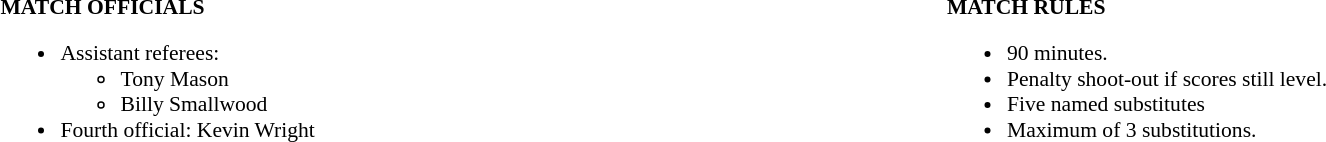<table width=100% style="font-size: 90%">
<tr>
<td width=50% valign=top><br><strong>MATCH OFFICIALS</strong><ul><li>Assistant referees:<ul><li>Tony Mason</li><li>Billy Smallwood</li></ul></li><li>Fourth official: Kevin Wright</li></ul></td>
<td width=50% valign=top><br><strong>MATCH RULES</strong><ul><li>90 minutes.</li><li>Penalty shoot-out if scores still level.</li><li>Five named substitutes</li><li>Maximum of 3 substitutions.</li></ul></td>
</tr>
</table>
